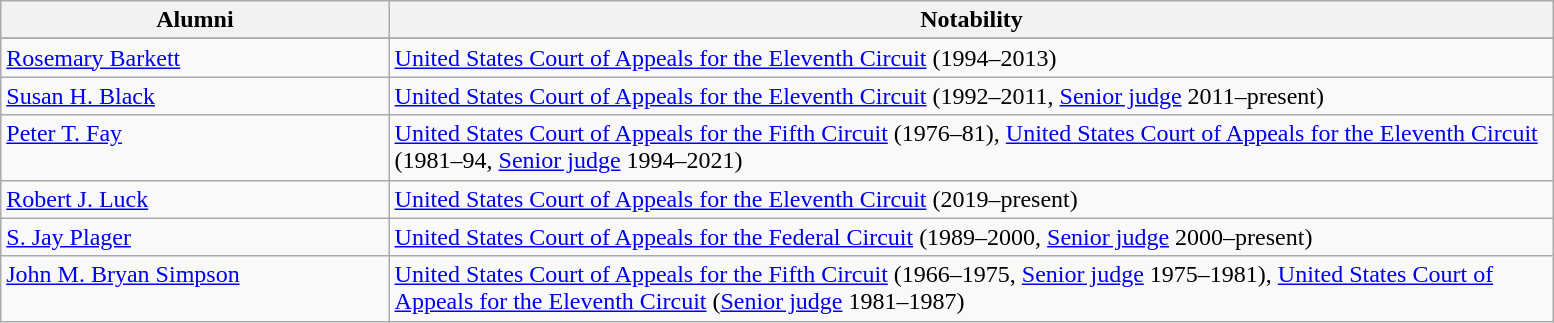<table class="wikitable" style="width:82%">
<tr valign="top">
<th width="25%">Alumni</th>
<th width="75%">Notability</th>
</tr>
<tr valign="top">
</tr>
<tr valign="top">
<td><a href='#'>Rosemary Barkett</a></td>
<td><a href='#'>United States Court of Appeals for the Eleventh Circuit</a> (1994–2013)</td>
</tr>
<tr valign="top">
<td><a href='#'>Susan H. Black</a></td>
<td><a href='#'>United States Court of Appeals for the Eleventh Circuit</a> (1992–2011, <a href='#'>Senior judge</a> 2011–present)</td>
</tr>
<tr valign="top">
<td><a href='#'>Peter T. Fay</a></td>
<td><a href='#'>United States Court of Appeals for the Fifth Circuit</a> (1976–81), <a href='#'>United States Court of Appeals for the Eleventh Circuit</a> (1981–94, <a href='#'>Senior judge</a> 1994–2021)</td>
</tr>
<tr valign="top">
<td><a href='#'>Robert J. Luck</a></td>
<td><a href='#'>United States Court of Appeals for the Eleventh Circuit</a> (2019–present)</td>
</tr>
<tr valign="top">
<td><a href='#'>S. Jay Plager</a></td>
<td><a href='#'>United States Court of Appeals for the Federal Circuit</a> (1989–2000, <a href='#'>Senior judge</a> 2000–present)</td>
</tr>
<tr valign="top">
<td><a href='#'>John M. Bryan Simpson</a></td>
<td><a href='#'>United States Court of Appeals for the Fifth Circuit</a> (1966–1975, <a href='#'>Senior judge</a> 1975–1981), <a href='#'>United States Court of Appeals for the Eleventh Circuit</a> (<a href='#'>Senior judge</a> 1981–1987)</td>
</tr>
</table>
